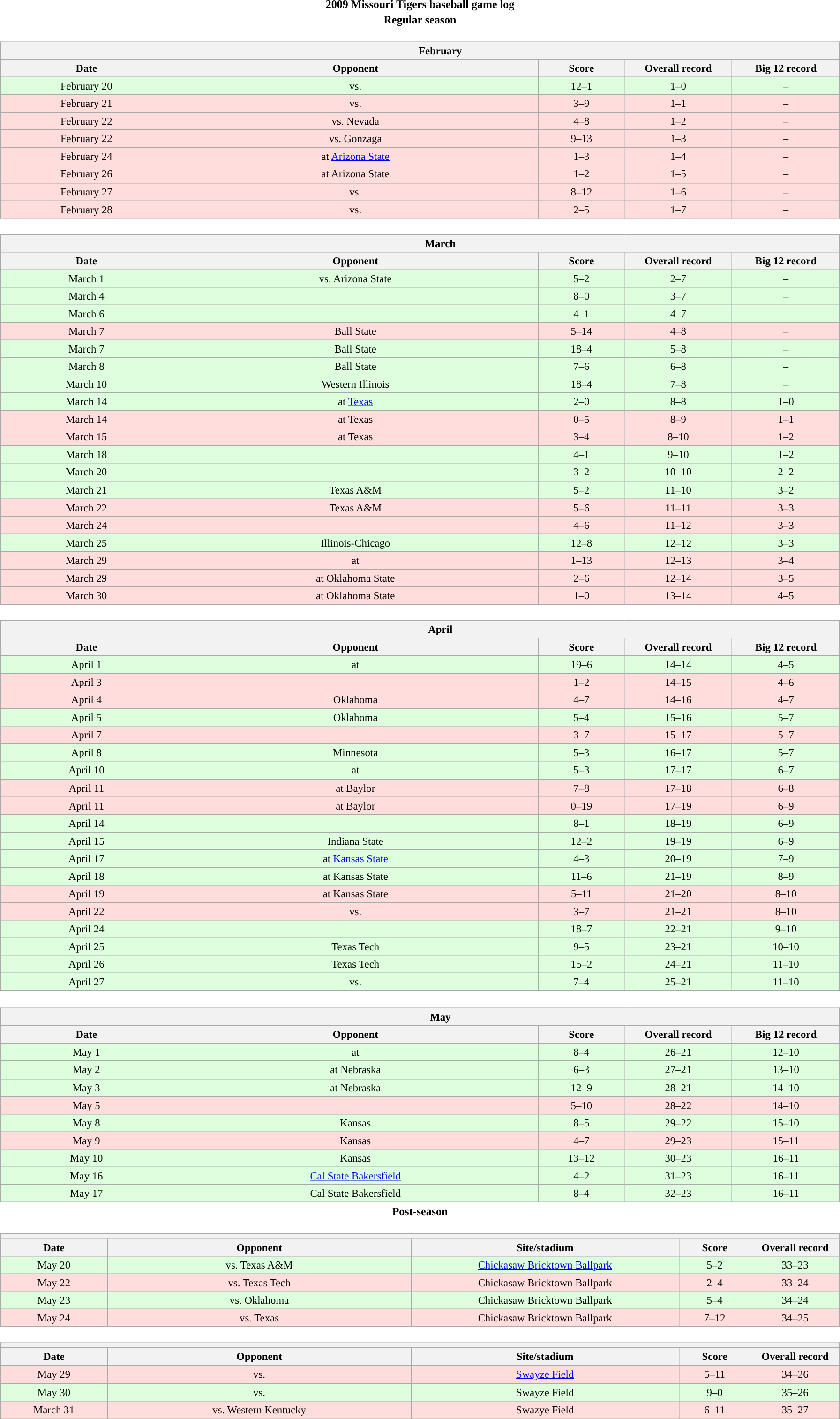<table class="toccolours" width=95% style="clear:both; margin:1.5em auto; text-align:center;">
<tr>
<th colspan=2>2009 Missouri Tigers baseball game log</th>
</tr>
<tr>
<th colspan=2>Regular season</th>
</tr>
<tr valign="top">
<td><br><table class="wikitable collapsible collapsed" style="margin:auto; width:100%; text-align:center; font-size:95%">
<tr>
<th colspan=12 style="padding-left:4em;">February</th>
</tr>
<tr>
<th width="8%">Date</th>
<th width="17%">Opponent</th>
<th width="4%">Score</th>
<th width="5%">Overall record</th>
<th width="5%">Big 12 record</th>
</tr>
<tr bgcolor="#ddffdd">
<td>February 20</td>
<td>vs. </td>
<td>12–1</td>
<td>1–0</td>
<td>–</td>
</tr>
<tr bgcolor="#ffdddd">
<td>February 21</td>
<td>vs. </td>
<td>3–9</td>
<td>1–1</td>
<td>–</td>
</tr>
<tr bgcolor="#ffdddd">
<td>February 22</td>
<td>vs. Nevada</td>
<td>4–8</td>
<td>1–2</td>
<td>–</td>
</tr>
<tr bgcolor="#ffdddd">
<td>February 22</td>
<td>vs. Gonzaga</td>
<td>9–13</td>
<td>1–3</td>
<td>–</td>
</tr>
<tr bgcolor="#ffdddd">
<td>February 24</td>
<td>at <a href='#'>Arizona State</a></td>
<td>1–3</td>
<td>1–4</td>
<td>–</td>
</tr>
<tr bgcolor="#ffdddd">
<td>February 26</td>
<td>at Arizona State</td>
<td>1–2</td>
<td>1–5</td>
<td>–</td>
</tr>
<tr bgcolor="#ffdddd">
<td>February 27</td>
<td>vs. </td>
<td>8–12</td>
<td>1–6</td>
<td>–</td>
</tr>
<tr bgcolor="#ffdddd">
<td>February 28</td>
<td>vs. </td>
<td>2–5</td>
<td>1–7</td>
<td>–</td>
</tr>
</table>
</td>
</tr>
<tr>
<td><br><table class="wikitable collapsible collapsed" style="margin:auto; width:100%; text-align:center; font-size:95%">
<tr>
<th colspan=12 style="padding-left:4em;">March</th>
</tr>
<tr>
<th width="8%">Date</th>
<th width="17%">Opponent</th>
<th width="4%">Score</th>
<th width="5%">Overall record</th>
<th width="5%">Big 12 record</th>
</tr>
<tr bgcolor="#ddffdd">
<td>March 1</td>
<td>vs. Arizona State</td>
<td>5–2</td>
<td>2–7</td>
<td>–</td>
</tr>
<tr bgcolor="#ddffdd">
<td>March 4</td>
<td></td>
<td>8–0</td>
<td>3–7</td>
<td>–</td>
</tr>
<tr bgcolor="#ddffdd">
<td>March 6</td>
<td></td>
<td>4–1</td>
<td>4–7</td>
<td>–</td>
</tr>
<tr bgcolor="#ffdddd">
<td>March 7</td>
<td>Ball State</td>
<td>5–14</td>
<td>4–8</td>
<td>–</td>
</tr>
<tr bgcolor="#ddffdd">
<td>March 7</td>
<td>Ball State</td>
<td>18–4</td>
<td>5–8</td>
<td>–</td>
</tr>
<tr bgcolor="#ddffdd">
<td>March 8</td>
<td>Ball State</td>
<td>7–6</td>
<td>6–8</td>
<td>–</td>
</tr>
<tr bgcolor="#ddffdd">
<td>March 10</td>
<td>Western Illinois</td>
<td>18–4</td>
<td>7–8</td>
<td>–</td>
</tr>
<tr bgcolor="#ddffdd">
<td>March 14</td>
<td>at <a href='#'>Texas</a></td>
<td>2–0</td>
<td>8–8</td>
<td>1–0</td>
</tr>
<tr bgcolor="#ffdddd">
<td>March 14</td>
<td>at Texas</td>
<td>0–5</td>
<td>8–9</td>
<td>1–1</td>
</tr>
<tr bgcolor="#ffdddd">
<td>March 15</td>
<td>at Texas</td>
<td>3–4</td>
<td>8–10</td>
<td>1–2</td>
</tr>
<tr bgcolor="#ddffdd">
<td>March 18</td>
<td></td>
<td>4–1</td>
<td>9–10</td>
<td>1–2</td>
</tr>
<tr bgcolor="#ddffdd">
<td>March 20</td>
<td></td>
<td>3–2</td>
<td>10–10</td>
<td>2–2</td>
</tr>
<tr bgcolor="#ddffdd">
<td>March 21</td>
<td>Texas A&M</td>
<td>5–2</td>
<td>11–10</td>
<td>3–2</td>
</tr>
<tr bgcolor="#ffdddd">
<td>March 22</td>
<td>Texas A&M</td>
<td>5–6</td>
<td>11–11</td>
<td>3–3</td>
</tr>
<tr bgcolor="#ffdddd">
<td>March 24</td>
<td></td>
<td>4–6</td>
<td>11–12</td>
<td>3–3</td>
</tr>
<tr bgcolor="#ddffdd">
<td>March 25</td>
<td>Illinois-Chicago</td>
<td>12–8</td>
<td>12–12</td>
<td>3–3</td>
</tr>
<tr bgcolor="#ffdddd">
<td>March 29</td>
<td>at </td>
<td>1–13</td>
<td>12–13</td>
<td>3–4</td>
</tr>
<tr bgcolor="#ffdddd">
<td>March 29</td>
<td>at Oklahoma State</td>
<td>2–6</td>
<td>12–14</td>
<td>3–5</td>
</tr>
<tr bgcolor="#ffdddd">
<td>March 30</td>
<td>at Oklahoma State</td>
<td>1–0</td>
<td>13–14</td>
<td>4–5</td>
</tr>
</table>
</td>
</tr>
<tr>
<td><br><table class="wikitable collapsible collapsed" style="margin:auto; width:100%; text-align:center; font-size:95%">
<tr>
<th colspan=12 style="padding-left:4em;">April</th>
</tr>
<tr>
<th width="8%">Date</th>
<th width="17%">Opponent</th>
<th width="4%">Score</th>
<th width="5%">Overall record</th>
<th width="5%">Big 12 record</th>
</tr>
<tr bgcolor="#ddffdd">
<td>April 1</td>
<td>at </td>
<td>19–6</td>
<td>14–14</td>
<td>4–5</td>
</tr>
<tr bgcolor="#ffdddd">
<td>April 3</td>
<td></td>
<td>1–2</td>
<td>14–15</td>
<td>4–6</td>
</tr>
<tr bgcolor="#ffdddd">
<td>April 4</td>
<td>Oklahoma</td>
<td>4–7</td>
<td>14–16</td>
<td>4–7</td>
</tr>
<tr bgcolor="#ddffdd">
<td>April 5</td>
<td>Oklahoma</td>
<td>5–4</td>
<td>15–16</td>
<td>5–7</td>
</tr>
<tr bgcolor="#ffdddd">
<td>April 7</td>
<td></td>
<td>3–7</td>
<td>15–17</td>
<td>5–7</td>
</tr>
<tr bgcolor="#ddffdd">
<td>April 8</td>
<td>Minnesota</td>
<td>5–3</td>
<td>16–17</td>
<td>5–7</td>
</tr>
<tr bgcolor="#ddffdd">
<td>April 10</td>
<td>at </td>
<td>5–3</td>
<td>17–17</td>
<td>6–7</td>
</tr>
<tr bgcolor="#ffdddd">
<td>April 11</td>
<td>at Baylor</td>
<td>7–8</td>
<td>17–18</td>
<td>6–8</td>
</tr>
<tr bgcolor="#ffdddd">
<td>April 11</td>
<td>at Baylor</td>
<td>0–19</td>
<td>17–19</td>
<td>6–9</td>
</tr>
<tr bgcolor="#ddffdd">
<td>April 14</td>
<td></td>
<td>8–1</td>
<td>18–19</td>
<td>6–9</td>
</tr>
<tr bgcolor="#ddffdd">
<td>April 15</td>
<td>Indiana State</td>
<td>12–2</td>
<td>19–19</td>
<td>6–9</td>
</tr>
<tr bgcolor="#ddffdd">
<td>April 17</td>
<td>at <a href='#'>Kansas State</a></td>
<td>4–3</td>
<td>20–19</td>
<td>7–9</td>
</tr>
<tr bgcolor="#ddffdd">
<td>April 18</td>
<td>at Kansas State</td>
<td>11–6</td>
<td>21–19</td>
<td>8–9</td>
</tr>
<tr bgcolor="#ffdddd">
<td>April 19</td>
<td>at Kansas State</td>
<td>5–11</td>
<td>21–20</td>
<td>8–10</td>
</tr>
<tr bgcolor="#ffdddd">
<td>April 22</td>
<td>vs. </td>
<td>3–7</td>
<td>21–21</td>
<td>8–10</td>
</tr>
<tr bgcolor="#ddffdd">
<td>April 24</td>
<td></td>
<td>18–7</td>
<td>22–21</td>
<td>9–10</td>
</tr>
<tr bgcolor="#ddffdd">
<td>April 25</td>
<td>Texas Tech</td>
<td>9–5</td>
<td>23–21</td>
<td>10–10</td>
</tr>
<tr bgcolor="#ddffdd">
<td>April 26</td>
<td>Texas Tech</td>
<td>15–2</td>
<td>24–21</td>
<td>11–10</td>
</tr>
<tr bgcolor="#ddffdd">
<td>April 27</td>
<td>vs. </td>
<td>7–4</td>
<td>25–21</td>
<td>11–10</td>
</tr>
</table>
</td>
</tr>
<tr>
</tr>
<tr>
<td><br><table class="wikitable collapsible collapsed" style="margin:auto; width:100%; text-align:center; font-size:95%">
<tr>
<th colspan=12 style="padding-left:4em;">May</th>
</tr>
<tr>
<th width="8%">Date</th>
<th width="17%">Opponent</th>
<th width="4%">Score</th>
<th width="5%">Overall record</th>
<th width="5%">Big 12 record</th>
</tr>
<tr bgcolor="#ddffdd">
<td>May 1</td>
<td>at </td>
<td>8–4</td>
<td>26–21</td>
<td>12–10</td>
</tr>
<tr bgcolor="#ddffdd">
<td>May 2</td>
<td>at Nebraska</td>
<td>6–3</td>
<td>27–21</td>
<td>13–10</td>
</tr>
<tr bgcolor="#ddffdd">
<td>May 3</td>
<td>at Nebraska</td>
<td>12–9</td>
<td>28–21</td>
<td>14–10</td>
</tr>
<tr bgcolor="#ffdddd">
<td>May 5</td>
<td></td>
<td>5–10</td>
<td>28–22</td>
<td>14–10</td>
</tr>
<tr bgcolor="#ddffdd">
<td>May 8</td>
<td>Kansas</td>
<td>8–5</td>
<td>29–22</td>
<td>15–10</td>
</tr>
<tr bgcolor="#ffdddd">
<td>May 9</td>
<td>Kansas</td>
<td>4–7</td>
<td>29–23</td>
<td>15–11</td>
</tr>
<tr bgcolor="#ddffdd">
<td>May 10</td>
<td>Kansas</td>
<td>13–12</td>
<td>30–23</td>
<td>16–11</td>
</tr>
<tr bgcolor="#ddffdd">
<td>May 16</td>
<td><a href='#'>Cal State Bakersfield</a></td>
<td>4–2</td>
<td>31–23</td>
<td>16–11</td>
</tr>
<tr bgcolor="#ddffdd">
<td>May 17</td>
<td>Cal State Bakersfield</td>
<td>8–4</td>
<td>32–23</td>
<td>16–11</td>
</tr>
</table>
</td>
</tr>
<tr>
<th colspan=2>Post-season</th>
</tr>
<tr>
<td><br><table class="wikitable collapsible" style="margin:auto; width:100%; text-align:center; font-size:95%">
<tr>
<th colspan=12 style="padding-left:4em;"></th>
</tr>
<tr>
<th width="6%">Date</th>
<th width="17%">Opponent</th>
<th width="15%">Site/stadium</th>
<th width="4%">Score</th>
<th width="5%">Overall record</th>
</tr>
<tr bgcolor="ddffdd">
<td>May 20</td>
<td>vs. Texas A&M</td>
<td><a href='#'>Chickasaw Bricktown Ballpark</a></td>
<td>5–2</td>
<td>33–23</td>
</tr>
<tr bgcolor="ffdddd">
<td>May 22</td>
<td>vs. Texas Tech</td>
<td>Chickasaw Bricktown Ballpark</td>
<td>2–4</td>
<td>33–24</td>
</tr>
<tr bgcolor="ddffdd">
<td>May 23</td>
<td>vs. Oklahoma</td>
<td>Chickasaw Bricktown Ballpark</td>
<td>5–4</td>
<td>34–24</td>
</tr>
<tr bgcolor="ffdddd">
<td>May 24</td>
<td>vs. Texas</td>
<td>Chickasaw Bricktown Ballpark</td>
<td>7–12</td>
<td>34–25</td>
</tr>
</table>
</td>
</tr>
<tr>
<td><br><table class="wikitable collapsible" style="margin:auto; width:100%; text-align:center; font-size:95%">
<tr>
<th colspan=12 style="padding-left:4em;"></th>
</tr>
<tr>
<th width="6%">Date</th>
<th width="17%">Opponent</th>
<th width="15%">Site/stadium</th>
<th width="4%">Score</th>
<th width="5%">Overall record</th>
</tr>
<tr bgcolor="ffdddd">
<td>May 29</td>
<td>vs. </td>
<td><a href='#'>Swayze Field</a></td>
<td>5–11</td>
<td>34–26</td>
</tr>
<tr bgcolor="ddffdd">
<td>May 30</td>
<td>vs. </td>
<td>Swayze Field</td>
<td>9–0</td>
<td>35–26</td>
</tr>
<tr bgcolor="ffdddd">
<td>March 31</td>
<td>vs. Western Kentucky</td>
<td>Swazye Field</td>
<td>6–11</td>
<td>35–27</td>
</tr>
</table>
</td>
</tr>
</table>
